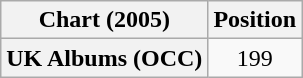<table class="wikitable plainrowheaders" style="text-align:center;">
<tr>
<th scope="col">Chart (2005)</th>
<th scope="col">Position</th>
</tr>
<tr>
<th scope="row">UK Albums (OCC)</th>
<td>199</td>
</tr>
</table>
